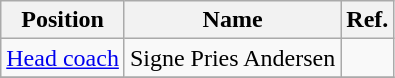<table class="wikitable">
<tr>
<th>Position</th>
<th>Name</th>
<th>Ref.</th>
</tr>
<tr>
<td><a href='#'>Head coach</a></td>
<td> Signe Pries Andersen</td>
<td></td>
</tr>
<tr>
</tr>
</table>
